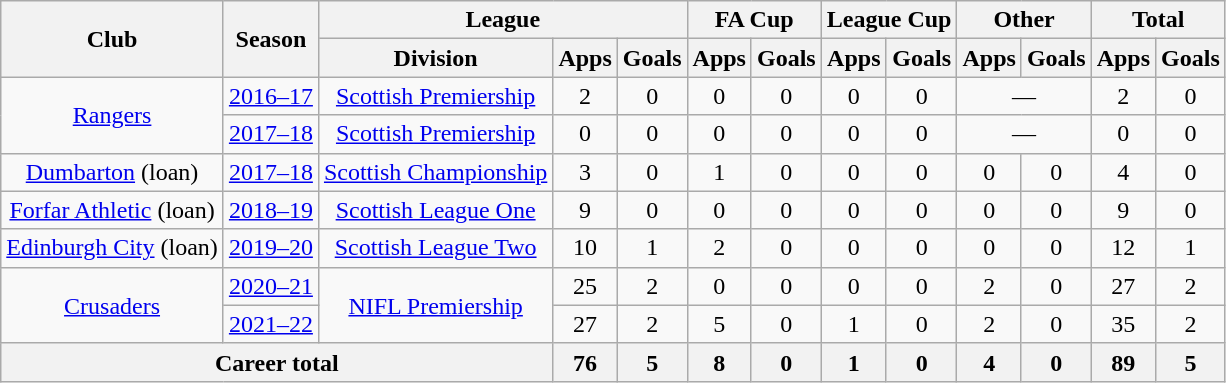<table class=wikitable style="text-align:center">
<tr>
<th rowspan=2>Club</th>
<th rowspan=2>Season</th>
<th colspan=3>League</th>
<th colspan=2>FA Cup</th>
<th colspan=2>League Cup</th>
<th colspan=2>Other</th>
<th colspan=2>Total</th>
</tr>
<tr>
<th>Division</th>
<th>Apps</th>
<th>Goals</th>
<th>Apps</th>
<th>Goals</th>
<th>Apps</th>
<th>Goals</th>
<th>Apps</th>
<th>Goals</th>
<th>Apps</th>
<th>Goals</th>
</tr>
<tr>
<td rowspan=2><a href='#'>Rangers</a></td>
<td><a href='#'>2016–17</a></td>
<td><a href='#'>Scottish Premiership</a></td>
<td>2</td>
<td>0</td>
<td>0</td>
<td>0</td>
<td>0</td>
<td>0</td>
<td colspan=2>—</td>
<td>2</td>
<td>0</td>
</tr>
<tr>
<td><a href='#'>2017–18</a></td>
<td><a href='#'>Scottish Premiership</a></td>
<td>0</td>
<td>0</td>
<td>0</td>
<td>0</td>
<td>0</td>
<td>0</td>
<td colspan=2>—</td>
<td>0</td>
<td>0</td>
</tr>
<tr>
<td><a href='#'>Dumbarton</a> (loan)</td>
<td><a href='#'>2017–18</a></td>
<td><a href='#'>Scottish Championship</a></td>
<td>3</td>
<td>0</td>
<td>1</td>
<td>0</td>
<td>0</td>
<td>0</td>
<td>0</td>
<td>0</td>
<td>4</td>
<td>0</td>
</tr>
<tr>
<td><a href='#'>Forfar Athletic</a> (loan)</td>
<td><a href='#'>2018–19</a></td>
<td><a href='#'>Scottish League One</a></td>
<td>9</td>
<td>0</td>
<td>0</td>
<td>0</td>
<td>0</td>
<td>0</td>
<td>0</td>
<td>0</td>
<td>9</td>
<td>0</td>
</tr>
<tr>
<td><a href='#'>Edinburgh City</a> (loan)</td>
<td><a href='#'>2019–20</a></td>
<td><a href='#'>Scottish League Two</a></td>
<td>10</td>
<td>1</td>
<td>2</td>
<td>0</td>
<td>0</td>
<td>0</td>
<td>0</td>
<td>0</td>
<td>12</td>
<td>1</td>
</tr>
<tr>
<td rowspan=2><a href='#'>Crusaders</a></td>
<td><a href='#'>2020–21</a></td>
<td rowspan=2><a href='#'>NIFL Premiership</a></td>
<td>25</td>
<td>2</td>
<td>0</td>
<td>0</td>
<td>0</td>
<td>0</td>
<td>2</td>
<td>0</td>
<td>27</td>
<td>2</td>
</tr>
<tr>
<td><a href='#'>2021–22</a></td>
<td>27</td>
<td>2</td>
<td>5</td>
<td>0</td>
<td>1</td>
<td>0</td>
<td>2</td>
<td>0</td>
<td>35</td>
<td>2</td>
</tr>
<tr>
<th colspan=3>Career total</th>
<th>76</th>
<th>5</th>
<th>8</th>
<th>0</th>
<th>1</th>
<th>0</th>
<th>4</th>
<th>0</th>
<th>89</th>
<th>5</th>
</tr>
</table>
